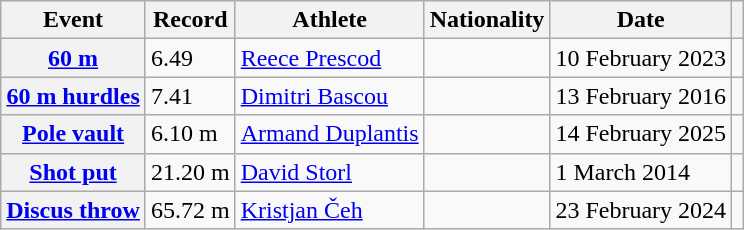<table class="wikitable plainrowheaders sticky-header">
<tr>
<th scope="col">Event</th>
<th scope="col">Record</th>
<th scope="col">Athlete</th>
<th scope="col">Nationality</th>
<th scope="col">Date</th>
<th scope="col"></th>
</tr>
<tr>
<th scope="row"><a href='#'>60 m</a></th>
<td>6.49</td>
<td><a href='#'>Reece Prescod</a></td>
<td></td>
<td>10 February 2023</td>
<td></td>
</tr>
<tr>
<th scope="row"><a href='#'>60 m hurdles</a></th>
<td>7.41</td>
<td><a href='#'>Dimitri Bascou</a></td>
<td></td>
<td>13 February 2016</td>
<td></td>
</tr>
<tr>
<th scope="row"><a href='#'>Pole vault</a></th>
<td>6.10 m</td>
<td><a href='#'>Armand Duplantis</a></td>
<td></td>
<td>14 February 2025</td>
<td></td>
</tr>
<tr>
<th scope="row"><a href='#'>Shot put</a></th>
<td>21.20 m</td>
<td><a href='#'>David Storl</a></td>
<td></td>
<td>1 March 2014</td>
<td></td>
</tr>
<tr>
<th scope="row"><a href='#'>Discus throw</a></th>
<td>65.72 m</td>
<td><a href='#'>Kristjan Čeh</a></td>
<td></td>
<td>23 February 2024</td>
<td></td>
</tr>
</table>
